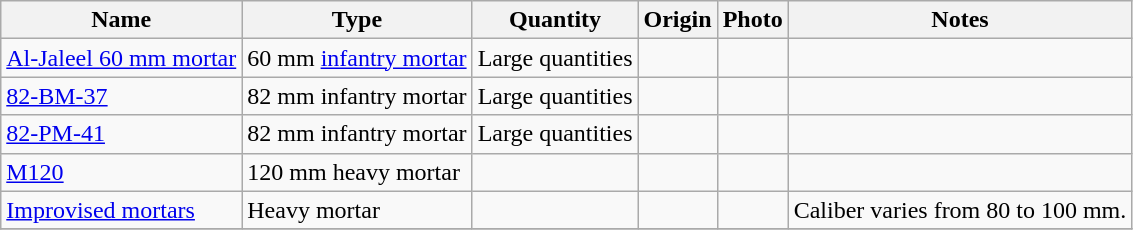<table class="wikitable sortable" id="tableTempleWikiAl">
<tr>
<th>Name</th>
<th>Type</th>
<th>Quantity</th>
<th>Origin</th>
<th>Photo</th>
<th>Notes</th>
</tr>
<tr>
<td><a href='#'>Al-Jaleel 60 mm mortar</a></td>
<td>60 mm <a href='#'>infantry mortar</a></td>
<td>Large quantities</td>
<td></td>
<td></td>
<td></td>
</tr>
<tr>
<td><a href='#'>82-BM-37</a></td>
<td>82 mm infantry mortar</td>
<td>Large quantities</td>
<td></td>
<td></td>
<td></td>
</tr>
<tr>
<td><a href='#'>82-PM-41</a></td>
<td>82 mm infantry mortar</td>
<td>Large quantities</td>
<td></td>
<td></td>
<td></td>
</tr>
<tr>
<td><a href='#'>M120</a></td>
<td>120 mm heavy mortar</td>
<td></td>
<td></td>
<td></td>
<td></td>
</tr>
<tr>
<td><a href='#'>Improvised mortars</a></td>
<td>Heavy mortar</td>
<td></td>
<td></td>
<td></td>
<td>Caliber varies from 80 to 100 mm.</td>
</tr>
<tr>
</tr>
</table>
